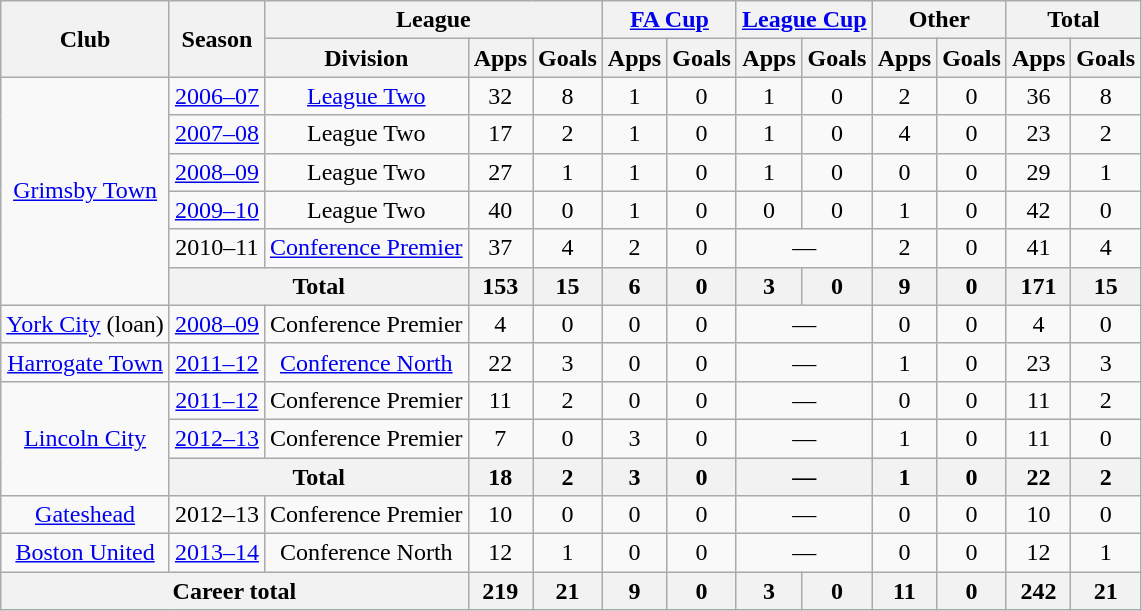<table class="wikitable" style="text-align: center;">
<tr>
<th rowspan="2">Club</th>
<th rowspan="2">Season</th>
<th colspan="3">League</th>
<th colspan="2"><a href='#'>FA Cup</a></th>
<th colspan="2"><a href='#'>League Cup</a></th>
<th colspan="2">Other</th>
<th colspan="2">Total</th>
</tr>
<tr>
<th>Division</th>
<th>Apps</th>
<th>Goals</th>
<th>Apps</th>
<th>Goals</th>
<th>Apps</th>
<th>Goals</th>
<th>Apps</th>
<th>Goals</th>
<th>Apps</th>
<th>Goals</th>
</tr>
<tr>
<td rowspan="6"><a href='#'>Grimsby Town</a></td>
<td><a href='#'>2006–07</a></td>
<td><a href='#'>League Two</a></td>
<td>32</td>
<td>8</td>
<td>1</td>
<td>0</td>
<td>1</td>
<td>0</td>
<td>2</td>
<td>0</td>
<td>36</td>
<td>8</td>
</tr>
<tr>
<td><a href='#'>2007–08</a></td>
<td>League Two</td>
<td>17</td>
<td>2</td>
<td>1</td>
<td>0</td>
<td>1</td>
<td>0</td>
<td>4</td>
<td>0</td>
<td>23</td>
<td>2</td>
</tr>
<tr>
<td><a href='#'>2008–09</a></td>
<td>League Two</td>
<td>27</td>
<td>1</td>
<td>1</td>
<td>0</td>
<td>1</td>
<td>0</td>
<td>0</td>
<td>0</td>
<td>29</td>
<td>1</td>
</tr>
<tr>
<td><a href='#'>2009–10</a></td>
<td>League Two</td>
<td>40</td>
<td>0</td>
<td>1</td>
<td>0</td>
<td>0</td>
<td>0</td>
<td>1</td>
<td>0</td>
<td>42</td>
<td>0</td>
</tr>
<tr>
<td>2010–11</td>
<td><a href='#'>Conference Premier</a></td>
<td>37</td>
<td>4</td>
<td>2</td>
<td>0</td>
<td colspan="2">—</td>
<td>2</td>
<td>0</td>
<td>41</td>
<td>4</td>
</tr>
<tr>
<th colspan="2">Total</th>
<th>153</th>
<th>15</th>
<th>6</th>
<th>0</th>
<th>3</th>
<th>0</th>
<th>9</th>
<th>0</th>
<th>171</th>
<th>15</th>
</tr>
<tr>
<td rowspan="1"><a href='#'>York City</a> (loan)</td>
<td><a href='#'>2008–09</a></td>
<td>Conference Premier</td>
<td>4</td>
<td>0</td>
<td>0</td>
<td>0</td>
<td colspan="2">—</td>
<td>0</td>
<td>0</td>
<td>4</td>
<td>0</td>
</tr>
<tr>
<td rowspan="1"><a href='#'>Harrogate Town</a></td>
<td><a href='#'>2011–12</a></td>
<td><a href='#'>Conference North</a></td>
<td>22</td>
<td>3</td>
<td>0</td>
<td>0</td>
<td colspan="2">—</td>
<td>1</td>
<td>0</td>
<td>23</td>
<td>3</td>
</tr>
<tr>
<td rowspan="3"><a href='#'>Lincoln City</a></td>
<td><a href='#'>2011–12</a></td>
<td>Conference Premier</td>
<td>11</td>
<td>2</td>
<td>0</td>
<td>0</td>
<td colspan="2">—</td>
<td>0</td>
<td>0</td>
<td>11</td>
<td>2</td>
</tr>
<tr>
<td><a href='#'>2012–13</a></td>
<td>Conference Premier</td>
<td>7</td>
<td>0</td>
<td>3</td>
<td>0</td>
<td colspan="2">—</td>
<td>1</td>
<td>0</td>
<td>11</td>
<td>0</td>
</tr>
<tr>
<th colspan="2">Total</th>
<th>18</th>
<th>2</th>
<th>3</th>
<th>0</th>
<th colspan="2">—</th>
<th>1</th>
<th>0</th>
<th>22</th>
<th>2</th>
</tr>
<tr>
<td rowspan="1"><a href='#'>Gateshead</a></td>
<td>2012–13</td>
<td>Conference Premier</td>
<td>10</td>
<td>0</td>
<td>0</td>
<td>0</td>
<td colspan="2">—</td>
<td>0</td>
<td>0</td>
<td>10</td>
<td>0</td>
</tr>
<tr>
<td rowspan="1"><a href='#'>Boston United</a></td>
<td><a href='#'>2013–14</a></td>
<td>Conference North</td>
<td>12</td>
<td>1</td>
<td>0</td>
<td>0</td>
<td colspan="2">—</td>
<td>0</td>
<td>0</td>
<td>12</td>
<td>1</td>
</tr>
<tr>
<th colspan="3">Career total</th>
<th>219</th>
<th>21</th>
<th>9</th>
<th>0</th>
<th>3</th>
<th>0</th>
<th>11</th>
<th>0</th>
<th>242</th>
<th>21</th>
</tr>
</table>
